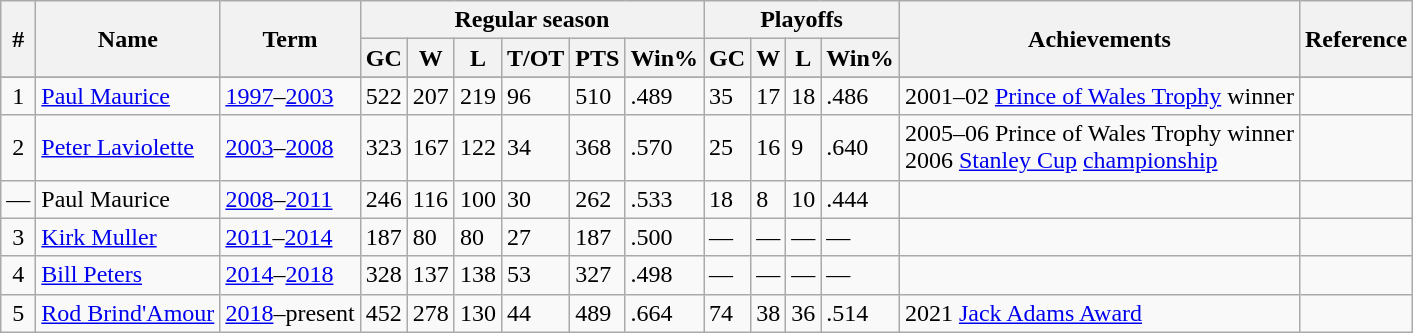<table class="wikitable">
<tr>
<th rowspan="2">#</th>
<th rowspan="2">Name</th>
<th rowspan="2">Term</th>
<th colspan="6">Regular season</th>
<th colspan="4">Playoffs</th>
<th rowspan="2">Achievements</th>
<th rowspan="2">Reference</th>
</tr>
<tr>
<th>GC</th>
<th>W</th>
<th>L</th>
<th>T/OT</th>
<th>PTS</th>
<th>Win%</th>
<th>GC</th>
<th>W</th>
<th>L</th>
<th>Win%</th>
</tr>
<tr>
</tr>
<tr>
<td align=center>1</td>
<td><a href='#'>Paul Maurice</a></td>
<td><a href='#'>1997</a>–<a href='#'>2003</a></td>
<td>522</td>
<td>207</td>
<td>219</td>
<td>96</td>
<td>510</td>
<td>.489</td>
<td>35</td>
<td>17</td>
<td>18</td>
<td>.486</td>
<td>2001–02 <a href='#'>Prince of Wales Trophy</a> winner</td>
<td align=center></td>
</tr>
<tr>
<td align=center>2</td>
<td><a href='#'>Peter Laviolette</a></td>
<td><a href='#'>2003</a>–<a href='#'>2008</a></td>
<td>323</td>
<td>167</td>
<td>122</td>
<td>34</td>
<td>368</td>
<td>.570</td>
<td>25</td>
<td>16</td>
<td>9</td>
<td>.640</td>
<td>2005–06 Prince of Wales Trophy winner<br>2006 <a href='#'>Stanley Cup</a> <a href='#'>championship</a></td>
<td align=center></td>
</tr>
<tr>
<td align=center>—</td>
<td>Paul Maurice</td>
<td><a href='#'>2008</a>–<a href='#'>2011</a></td>
<td>246</td>
<td>116</td>
<td>100</td>
<td>30</td>
<td>262</td>
<td>.533</td>
<td>18</td>
<td>8</td>
<td>10</td>
<td>.444</td>
<td></td>
<td align=center></td>
</tr>
<tr>
<td align=center>3</td>
<td><a href='#'>Kirk Muller</a></td>
<td><a href='#'>2011</a>–<a href='#'>2014</a></td>
<td>187</td>
<td>80</td>
<td>80</td>
<td>27</td>
<td>187</td>
<td>.500</td>
<td>—</td>
<td>—</td>
<td>—</td>
<td>—</td>
<td></td>
<td align=center></td>
</tr>
<tr>
<td align=center>4</td>
<td><a href='#'>Bill Peters</a></td>
<td><a href='#'>2014</a>–<a href='#'>2018</a></td>
<td>328</td>
<td>137</td>
<td>138</td>
<td>53</td>
<td>327</td>
<td>.498</td>
<td>—</td>
<td>—</td>
<td>—</td>
<td>—</td>
<td></td>
<td align=center></td>
</tr>
<tr>
<td align=center>5</td>
<td><a href='#'>Rod Brind'Amour</a></td>
<td><a href='#'>2018</a>–present</td>
<td>452</td>
<td>278</td>
<td>130</td>
<td>44</td>
<td>489</td>
<td>.664</td>
<td>74</td>
<td>38</td>
<td>36</td>
<td>.514</td>
<td>2021 <a href='#'>Jack Adams Award</a></td>
<td align=center></td>
</tr>
</table>
